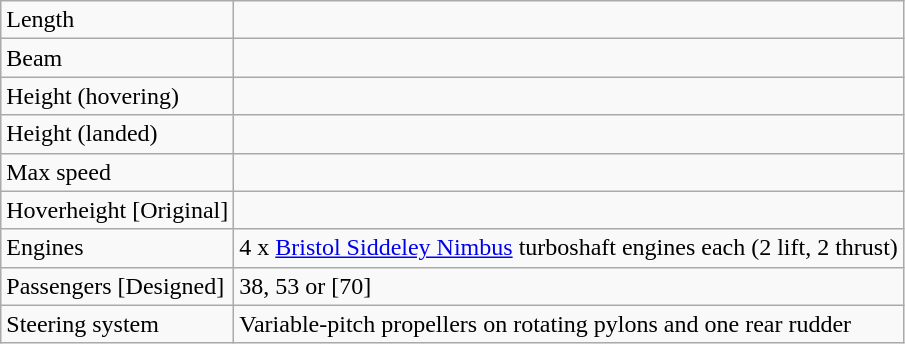<table class="wikitable">
<tr>
<td>Length</td>
<td></td>
</tr>
<tr>
<td>Beam</td>
<td></td>
</tr>
<tr>
<td>Height (hovering)</td>
<td></td>
</tr>
<tr>
<td>Height (landed)</td>
<td></td>
</tr>
<tr>
<td>Max speed</td>
<td></td>
</tr>
<tr>
<td>Hoverheight [Original]</td>
<td></td>
</tr>
<tr>
<td>Engines</td>
<td>4 x <a href='#'>Bristol Siddeley Nimbus</a> turboshaft engines  each (2 lift, 2 thrust)</td>
</tr>
<tr>
<td>Passengers [Designed]</td>
<td>38, 53 or [70]</td>
</tr>
<tr>
<td>Steering system</td>
<td>Variable-pitch propellers on rotating pylons and one rear rudder</td>
</tr>
</table>
